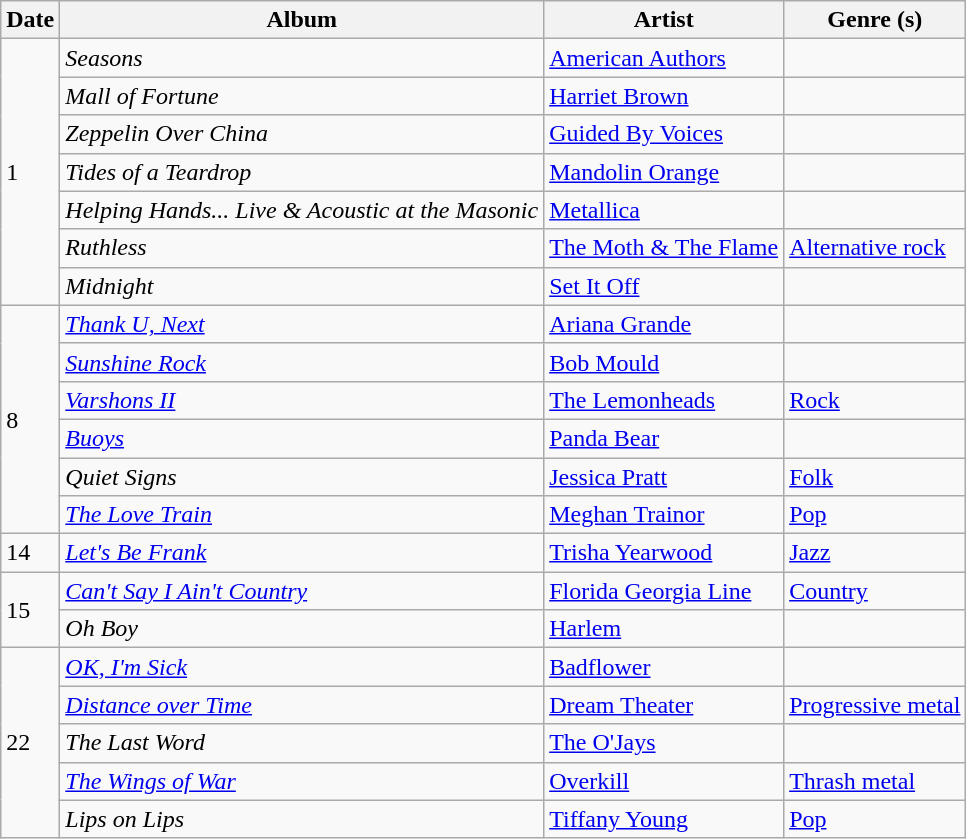<table class="wikitable">
<tr>
<th>Date</th>
<th>Album</th>
<th>Artist</th>
<th>Genre (s)</th>
</tr>
<tr>
<td rowspan="7">1</td>
<td><em>Seasons</em></td>
<td><a href='#'>American Authors</a></td>
<td></td>
</tr>
<tr>
<td><em>Mall of Fortune</em></td>
<td><a href='#'>Harriet Brown</a></td>
<td></td>
</tr>
<tr>
<td><em>Zeppelin Over China</em> </td>
<td><a href='#'>Guided By Voices</a></td>
<td></td>
</tr>
<tr>
<td><em>Tides of a Teardrop</em></td>
<td><a href='#'>Mandolin Orange</a></td>
<td></td>
</tr>
<tr>
<td><em>Helping Hands... Live & Acoustic at the Masonic</em></td>
<td><a href='#'>Metallica</a></td>
<td></td>
</tr>
<tr>
<td><em>Ruthless</em></td>
<td><a href='#'>The Moth & The Flame</a></td>
<td><a href='#'>Alternative rock</a></td>
</tr>
<tr>
<td><em>Midnight</em></td>
<td><a href='#'>Set It Off</a></td>
<td></td>
</tr>
<tr>
<td rowspan="6">8</td>
<td><em><a href='#'>Thank U, Next</a></em></td>
<td><a href='#'>Ariana Grande</a></td>
<td></td>
</tr>
<tr>
<td><em><a href='#'>Sunshine Rock</a></em></td>
<td><a href='#'>Bob Mould</a></td>
<td></td>
</tr>
<tr>
<td><em><a href='#'>Varshons II</a></em></td>
<td><a href='#'>The Lemonheads</a></td>
<td><a href='#'>Rock</a></td>
</tr>
<tr>
<td><em><a href='#'>Buoys</a></em></td>
<td><a href='#'>Panda Bear</a></td>
<td></td>
</tr>
<tr>
<td><em>Quiet Signs</em></td>
<td><a href='#'>Jessica Pratt</a></td>
<td><a href='#'>Folk</a></td>
</tr>
<tr>
<td><em><a href='#'>The Love Train</a></em></td>
<td><a href='#'>Meghan Trainor</a></td>
<td><a href='#'>Pop</a></td>
</tr>
<tr>
<td>14</td>
<td><em><a href='#'>Let's Be Frank</a></em></td>
<td><a href='#'>Trisha Yearwood</a></td>
<td><a href='#'>Jazz</a></td>
</tr>
<tr>
<td rowspan="2">15</td>
<td><em><a href='#'>Can't Say I Ain't Country</a></em></td>
<td><a href='#'>Florida Georgia Line</a></td>
<td><a href='#'>Country</a></td>
</tr>
<tr>
<td><em>Oh Boy</em></td>
<td><a href='#'>Harlem</a></td>
<td></td>
</tr>
<tr>
<td rowspan="5">22</td>
<td><em><a href='#'>OK, I'm Sick</a></em></td>
<td><a href='#'>Badflower</a></td>
<td></td>
</tr>
<tr>
<td><em><a href='#'>Distance over Time</a></em></td>
<td><a href='#'>Dream Theater</a></td>
<td><a href='#'>Progressive metal</a></td>
</tr>
<tr>
<td><em>The Last Word</em></td>
<td><a href='#'>The O'Jays</a></td>
<td></td>
</tr>
<tr>
<td><em><a href='#'>The Wings of War</a></em></td>
<td><a href='#'>Overkill</a></td>
<td><a href='#'>Thrash metal</a></td>
</tr>
<tr>
<td><em>Lips on Lips</em></td>
<td><a href='#'>Tiffany Young</a></td>
<td><a href='#'>Pop</a></td>
</tr>
</table>
